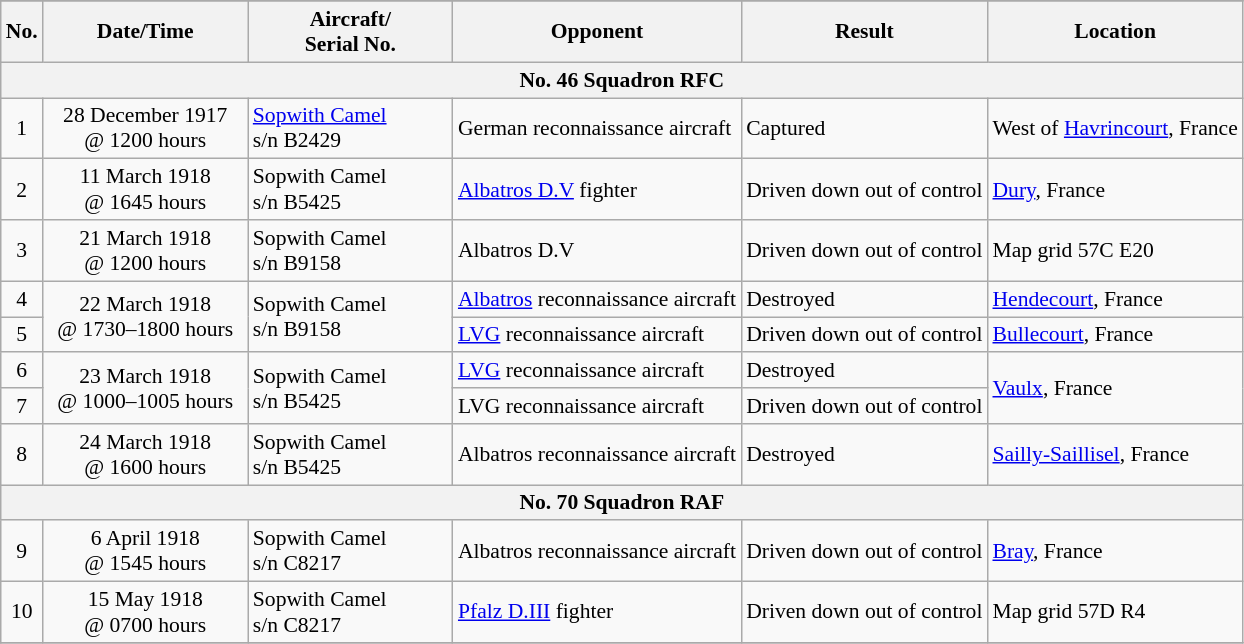<table class="wikitable" style="font-size:90%;">
<tr>
</tr>
<tr>
<th>No.</th>
<th width="130">Date/Time</th>
<th width="130">Aircraft/<br>Serial No.</th>
<th>Opponent</th>
<th>Result</th>
<th>Location</th>
</tr>
<tr>
<th colspan="6">No. 46 Squadron RFC</th>
</tr>
<tr>
<td align="center">1</td>
<td align="center">28 December 1917<br>@ 1200 hours</td>
<td><a href='#'>Sopwith Camel</a><br> s/n B2429</td>
<td>German reconnaissance aircraft</td>
<td>Captured</td>
<td>West of <a href='#'>Havrincourt</a>, France</td>
</tr>
<tr>
<td align="center">2</td>
<td align="center">11 March 1918<br>@ 1645 hours</td>
<td>Sopwith Camel<br>s/n B5425</td>
<td><a href='#'>Albatros D.V</a> fighter</td>
<td>Driven down out of control</td>
<td><a href='#'>Dury</a>, France</td>
</tr>
<tr>
<td align="center">3</td>
<td align="center">21 March 1918<br>@ 1200 hours</td>
<td>Sopwith Camel<br>s/n B9158</td>
<td>Albatros D.V</td>
<td>Driven down out of control</td>
<td>Map grid 57C E20</td>
</tr>
<tr>
<td align="center">4</td>
<td align="center" rowspan="2">22 March 1918<br>@ 1730–1800 hours</td>
<td rowspan="2">Sopwith Camel<br>s/n B9158</td>
<td><a href='#'>Albatros</a> reconnaissance aircraft</td>
<td>Destroyed</td>
<td><a href='#'>Hendecourt</a>, France</td>
</tr>
<tr>
<td align="center">5</td>
<td><a href='#'>LVG</a> reconnaissance aircraft</td>
<td>Driven down out of control</td>
<td><a href='#'>Bullecourt</a>, France</td>
</tr>
<tr>
<td align="center">6</td>
<td align="center" rowspan="2">23 March 1918<br>@ 1000–1005 hours</td>
<td rowspan="2">Sopwith Camel<br>s/n B5425</td>
<td><a href='#'>LVG</a> reconnaissance aircraft</td>
<td>Destroyed</td>
<td rowspan="2"><a href='#'>Vaulx</a>, France</td>
</tr>
<tr>
<td align="center">7</td>
<td>LVG reconnaissance aircraft</td>
<td>Driven down out of control</td>
</tr>
<tr>
<td align="center">8</td>
<td align="center">24 March 1918<br>@ 1600 hours</td>
<td>Sopwith Camel<br>s/n B5425</td>
<td>Albatros reconnaissance aircraft</td>
<td>Destroyed</td>
<td><a href='#'>Sailly-Saillisel</a>, France</td>
</tr>
<tr>
<th colspan="6">No. 70 Squadron RAF</th>
</tr>
<tr>
<td align="center">9</td>
<td align="center">6 April 1918<br>@ 1545 hours</td>
<td>Sopwith Camel<br>s/n C8217</td>
<td>Albatros reconnaissance aircraft</td>
<td>Driven down out of control</td>
<td><a href='#'>Bray</a>, France</td>
</tr>
<tr>
<td align="center">10</td>
<td align="center">15 May 1918<br>@ 0700 hours</td>
<td>Sopwith Camel<br>s/n C8217</td>
<td><a href='#'>Pfalz D.III</a> fighter</td>
<td>Driven down out of control</td>
<td>Map grid 57D R4</td>
</tr>
<tr>
</tr>
</table>
